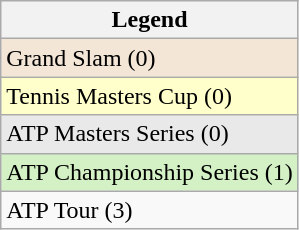<table class="wikitable sortable mw-collapsible mw-collapsed">
<tr>
<th>Legend</th>
</tr>
<tr style="background:#f3e6d7;">
<td>Grand Slam (0)</td>
</tr>
<tr style="background:#ffc;">
<td>Tennis Masters Cup (0)</td>
</tr>
<tr style="background:#e9e9e9;">
<td>ATP Masters Series (0)</td>
</tr>
<tr style="background:#d4f1c5;">
<td>ATP Championship Series (1)</td>
</tr>
<tr>
<td>ATP Tour (3)</td>
</tr>
</table>
